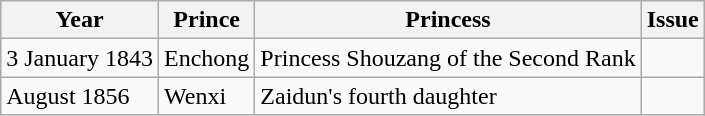<table class="wikitable">
<tr>
<th>Year</th>
<th>Prince</th>
<th>Princess</th>
<th>Issue</th>
</tr>
<tr>
<td>3 January 1843</td>
<td>Enchong</td>
<td>Princess Shouzang of the Second Rank</td>
<td></td>
</tr>
<tr>
<td>August 1856</td>
<td>Wenxi</td>
<td>Zaidun's fourth daughter</td>
<td></td>
</tr>
</table>
